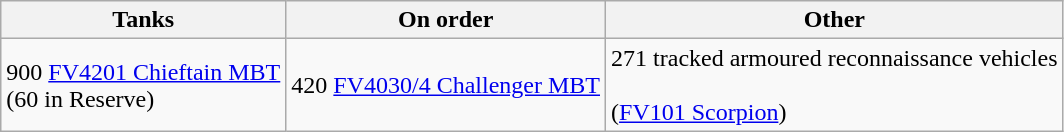<table class="wikitable">
<tr>
<th>Tanks</th>
<th>On order</th>
<th>Other</th>
</tr>
<tr>
<td>900 <a href='#'>FV4201 Chieftain MBT</a> <br>(60 in Reserve)</td>
<td>420 <a href='#'>FV4030/4 Challenger MBT</a></td>
<td>271 tracked armoured reconnaissance vehicles<br><br>(<a href='#'>FV101 Scorpion</a>)</td>
</tr>
</table>
